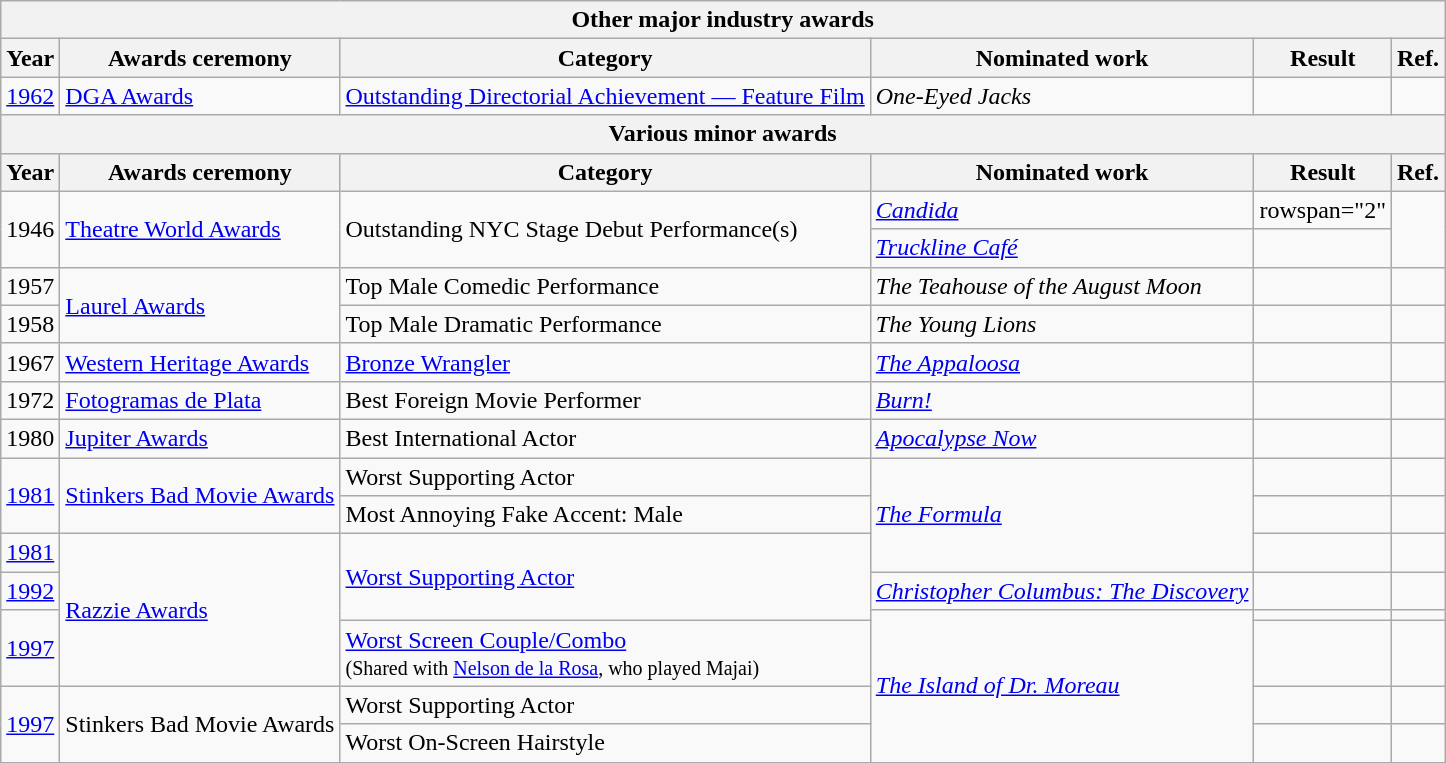<table class=wikitable>
<tr>
<th colspan="7" align="center">Other major industry awards</th>
</tr>
<tr>
<th>Year</th>
<th>Awards ceremony</th>
<th>Category</th>
<th>Nominated work</th>
<th>Result</th>
<th>Ref.</th>
</tr>
<tr>
<td style="text-align:center;"><a href='#'>1962</a></td>
<td><a href='#'>DGA Awards</a></td>
<td><a href='#'>Outstanding Directorial Achievement — Feature Film</a></td>
<td><em>One-Eyed Jacks</em></td>
<td></td>
<td style="text-align:center;"></td>
</tr>
<tr>
<th colspan="7" align="center">Various minor awards</th>
</tr>
<tr>
<th>Year</th>
<th>Awards ceremony</th>
<th>Category</th>
<th>Nominated work</th>
<th>Result</th>
<th>Ref.</th>
</tr>
<tr>
<td style="text-align:center;" rowspan="2">1946</td>
<td rowspan="2"><a href='#'>Theatre World Awards</a></td>
<td rowspan="2">Outstanding NYC Stage Debut Performance(s)</td>
<td><em><a href='#'>Candida</a></em></td>
<td>rowspan="2" </td>
<td style="text-align:center;" rowspan="2"></td>
</tr>
<tr>
<td><em><a href='#'>Truckline Café</a></em></td>
</tr>
<tr>
<td style="text-align:center;">1957</td>
<td rowspan="2"><a href='#'>Laurel Awards</a></td>
<td>Top Male Comedic Performance</td>
<td><em>The Teahouse of the August Moon</em></td>
<td></td>
<td style="text-align:center;"></td>
</tr>
<tr>
<td style="text-align:center;">1958</td>
<td>Top Male Dramatic Performance</td>
<td><em>The Young Lions</em></td>
<td></td>
<td style="text-align:center;"></td>
</tr>
<tr>
<td style="text-align:center;">1967</td>
<td><a href='#'>Western Heritage Awards</a></td>
<td><a href='#'>Bronze Wrangler</a></td>
<td><em><a href='#'>The Appaloosa</a></em></td>
<td></td>
<td style="text-align:center;"></td>
</tr>
<tr>
<td style="text-align:center;">1972</td>
<td><a href='#'>Fotogramas de Plata</a></td>
<td>Best Foreign Movie Performer</td>
<td><em><a href='#'>Burn!</a></em></td>
<td></td>
<td style="text-align:center;"></td>
</tr>
<tr>
<td style="text-align:center;">1980</td>
<td><a href='#'>Jupiter Awards</a></td>
<td>Best International Actor</td>
<td><em><a href='#'>Apocalypse Now</a></em></td>
<td></td>
<td style="text-align:center;"></td>
</tr>
<tr>
<td style="text-align:center;" rowspan="2"><a href='#'>1981</a></td>
<td rowspan="2"><a href='#'>Stinkers Bad Movie Awards</a></td>
<td>Worst Supporting Actor</td>
<td rowspan="3"><em><a href='#'>The Formula</a></em></td>
<td></td>
<td style="text-align:center;"></td>
</tr>
<tr>
<td>Most Annoying Fake Accent: Male</td>
<td></td>
<td style="text-align:center;"></td>
</tr>
<tr>
<td style="text-align:center;"><a href='#'>1981</a></td>
<td rowspan="4"><a href='#'>Razzie Awards</a></td>
<td rowspan="3"><a href='#'>Worst Supporting Actor</a></td>
<td></td>
<td style="text-align:center;"></td>
</tr>
<tr>
<td style="text-align:center;"><a href='#'>1992</a></td>
<td><em><a href='#'>Christopher Columbus: The Discovery</a></em></td>
<td></td>
<td style="text-align:center;"></td>
</tr>
<tr>
<td style="text-align:center;" rowspan="2"><a href='#'>1997</a></td>
<td rowspan="4"><em><a href='#'>The Island of Dr. Moreau</a></em></td>
<td></td>
<td style="text-align:center;"></td>
</tr>
<tr>
<td><a href='#'>Worst Screen Couple/Combo</a><br><small>(Shared with <a href='#'>Nelson de la Rosa</a>, who played Majai)</small></td>
<td></td>
<td style="text-align:center;"></td>
</tr>
<tr>
<td style="text-align:center;" rowspan="2"><a href='#'>1997</a></td>
<td rowspan="2">Stinkers Bad Movie Awards</td>
<td>Worst Supporting Actor</td>
<td></td>
<td style="text-align:center;"></td>
</tr>
<tr>
<td>Worst On-Screen Hairstyle</td>
<td></td>
<td style="text-align:center;"></td>
</tr>
<tr>
</tr>
</table>
